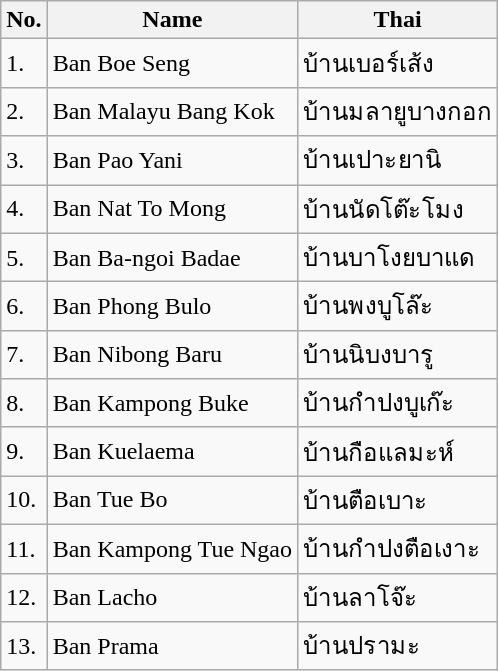<table class="wikitable sortable">
<tr>
<th>No.</th>
<th>Name</th>
<th>Thai</th>
</tr>
<tr>
<td>1.</td>
<td>Ban Boe Seng</td>
<td>บ้านเบอร์เส้ง</td>
</tr>
<tr>
<td>2.</td>
<td>Ban Malayu Bang Kok</td>
<td>บ้านมลายูบางกอก</td>
</tr>
<tr>
<td>3.</td>
<td>Ban Pao Yani</td>
<td>บ้านเปาะยานิ</td>
</tr>
<tr>
<td>4.</td>
<td>Ban Nat To Mong</td>
<td>บ้านนัดโต๊ะโมง</td>
</tr>
<tr>
<td>5.</td>
<td>Ban Ba-ngoi Badae</td>
<td>บ้านบาโงยบาแด</td>
</tr>
<tr>
<td>6.</td>
<td>Ban Phong Bulo</td>
<td>บ้านพงบูโล๊ะ</td>
</tr>
<tr>
<td>7.</td>
<td>Ban Nibong Baru</td>
<td>บ้านนิบงบารู</td>
</tr>
<tr>
<td>8.</td>
<td>Ban Kampong Buke</td>
<td>บ้านกำปงบูเก๊ะ</td>
</tr>
<tr>
<td>9.</td>
<td>Ban Kuelaema</td>
<td>บ้านกือแลมะห์</td>
</tr>
<tr>
<td>10.</td>
<td>Ban Tue Bo</td>
<td>บ้านตือเบาะ</td>
</tr>
<tr>
<td>11.</td>
<td>Ban Kampong Tue Ngao</td>
<td>บ้านกำปงตือเงาะ</td>
</tr>
<tr>
<td>12.</td>
<td>Ban Lacho</td>
<td>บ้านลาโจ๊ะ</td>
</tr>
<tr>
<td>13.</td>
<td>Ban Prama</td>
<td>บ้านปรามะ</td>
</tr>
</table>
